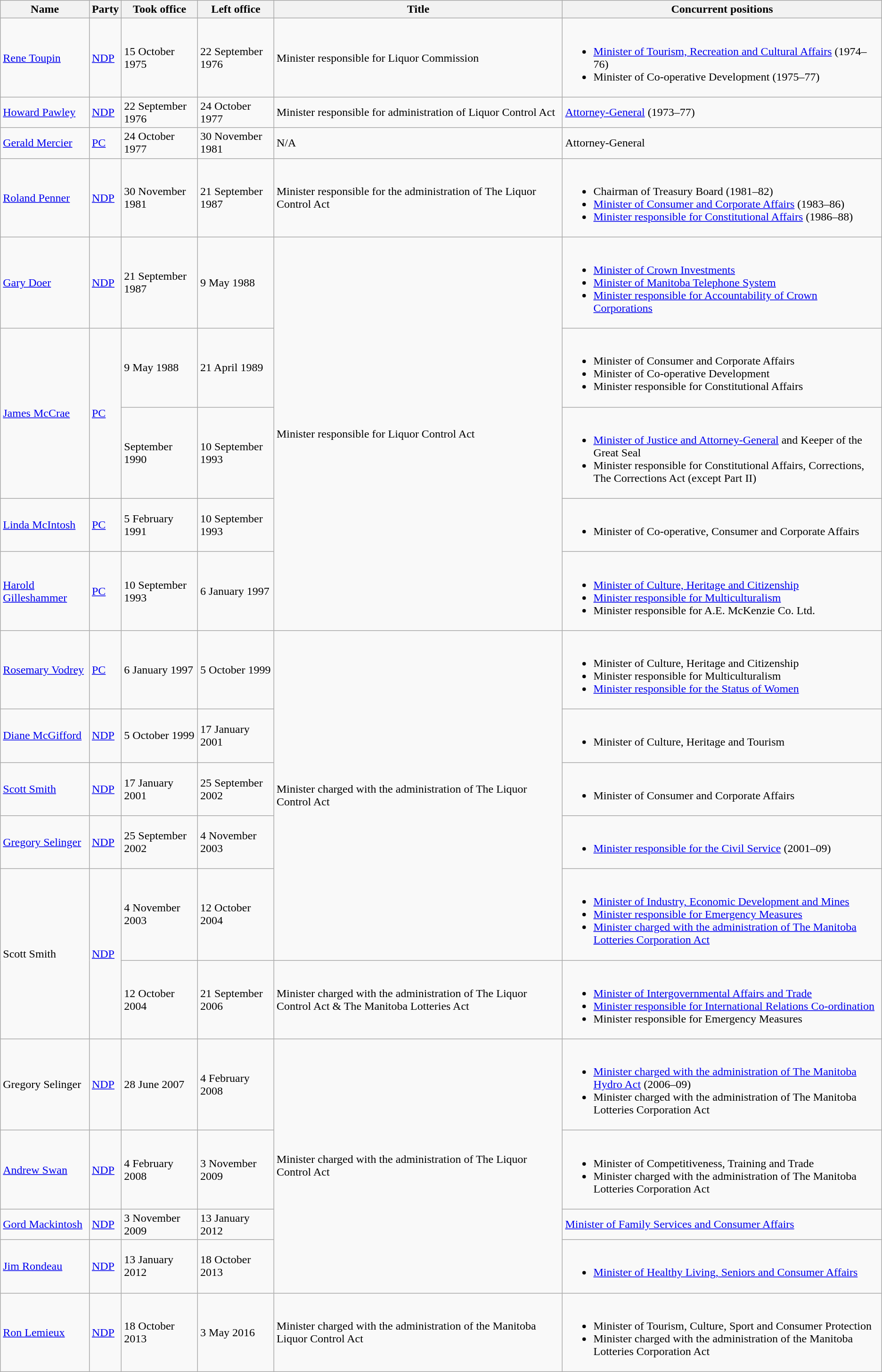<table class="wikitable">
<tr>
<th><strong>Name</strong></th>
<th><strong>Party</strong></th>
<th><strong>Took office</strong></th>
<th><strong>Left office</strong></th>
<th>Title</th>
<th>Concurrent positions</th>
</tr>
<tr>
<td><a href='#'>Rene Toupin</a></td>
<td><a href='#'>NDP</a></td>
<td>15 October 1975</td>
<td>22 September 1976</td>
<td>Minister responsible for Liquor Commission</td>
<td><br><ul><li><a href='#'>Minister of Tourism, Recreation and Cultural Affairs</a> (1974–76)</li><li>Minister of Co-operative Development (1975–77)</li></ul></td>
</tr>
<tr>
<td><a href='#'>Howard Pawley</a></td>
<td><a href='#'>NDP</a></td>
<td>22 September 1976</td>
<td>24 October 1977</td>
<td>Minister responsible for administration of Liquor Control Act</td>
<td><a href='#'>Attorney-General</a> (1973–77)</td>
</tr>
<tr>
<td><a href='#'>Gerald Mercier</a></td>
<td><a href='#'>PC</a></td>
<td>24 October 1977</td>
<td>30 November 1981</td>
<td>N/A</td>
<td>Attorney-General</td>
</tr>
<tr>
<td><a href='#'>Roland Penner</a></td>
<td><a href='#'>NDP</a></td>
<td>30 November 1981</td>
<td>21 September 1987</td>
<td>Minister responsible for the administration of The Liquor Control Act</td>
<td><br><ul><li>Chairman of Treasury Board (1981–82)</li><li><a href='#'>Minister of Consumer and Corporate Affairs</a> (1983–86)</li><li><a href='#'>Minister responsible for Constitutional Affairs</a> (1986–88)</li></ul></td>
</tr>
<tr>
<td><a href='#'>Gary Doer</a></td>
<td><a href='#'>NDP</a></td>
<td>21 September 1987</td>
<td>9 May 1988</td>
<td rowspan="5">Minister responsible for Liquor Control Act</td>
<td><br><ul><li><a href='#'>Minister of Crown Investments</a></li><li><a href='#'>Minister of Manitoba Telephone System</a></li><li><a href='#'>Minister responsible for Accountability of Crown Corporations</a></li></ul></td>
</tr>
<tr>
<td rowspan="2"><a href='#'>James McCrae</a></td>
<td rowspan="2"><a href='#'>PC</a></td>
<td>9 May 1988</td>
<td>21 April 1989</td>
<td><br><ul><li>Minister of Consumer and Corporate Affairs</li><li>Minister of Co-operative Development</li><li>Minister responsible for Constitutional Affairs</li></ul></td>
</tr>
<tr>
<td>September 1990</td>
<td>10 September 1993</td>
<td><br><ul><li><a href='#'>Minister of Justice and Attorney-General</a> and Keeper of the Great Seal</li><li>Minister responsible for Constitutional Affairs, Corrections, The Corrections Act (except Part II)</li></ul></td>
</tr>
<tr>
<td><a href='#'>Linda McIntosh</a></td>
<td><a href='#'>PC</a></td>
<td>5 February 1991</td>
<td>10 September 1993</td>
<td><br><ul><li>Minister of Co-operative, Consumer and Corporate Affairs</li></ul></td>
</tr>
<tr>
<td><a href='#'>Harold Gilleshammer</a></td>
<td><a href='#'>PC</a></td>
<td>10 September 1993</td>
<td>6 January 1997</td>
<td><br><ul><li><a href='#'>Minister of Culture, Heritage and Citizenship</a></li><li><a href='#'>Minister responsible for Multiculturalism</a></li><li>Minister responsible for A.E. McKenzie Co. Ltd.</li></ul></td>
</tr>
<tr>
<td><a href='#'>Rosemary Vodrey</a></td>
<td><a href='#'>PC</a></td>
<td>6 January 1997</td>
<td>5 October 1999</td>
<td rowspan="5">Minister charged with the administration of The Liquor Control Act</td>
<td><br><ul><li>Minister of Culture, Heritage and Citizenship</li><li>Minister responsible for Multiculturalism</li><li><a href='#'>Minister responsible for the Status of Women</a></li></ul></td>
</tr>
<tr>
<td><a href='#'>Diane McGifford</a></td>
<td><a href='#'>NDP</a></td>
<td>5 October 1999</td>
<td>17 January 2001</td>
<td><br><ul><li>Minister of Culture, Heritage and Tourism</li></ul></td>
</tr>
<tr>
<td><a href='#'>Scott Smith</a></td>
<td><a href='#'>NDP</a></td>
<td>17 January 2001</td>
<td>25 September 2002</td>
<td><br><ul><li>Minister of Consumer and Corporate Affairs</li></ul></td>
</tr>
<tr>
<td><a href='#'>Gregory Selinger</a></td>
<td><a href='#'>NDP</a></td>
<td>25 September 2002</td>
<td>4 November 2003</td>
<td><br><ul><li><a href='#'>Minister responsible for the Civil Service</a> (2001–09)</li></ul></td>
</tr>
<tr>
<td rowspan="2">Scott Smith</td>
<td rowspan="2"><a href='#'>NDP</a></td>
<td>4 November 2003</td>
<td>12 October 2004</td>
<td><br><ul><li><a href='#'>Minister of Industry, Economic Development and Mines</a></li><li><a href='#'>Minister responsible for Emergency Measures</a></li><li><a href='#'>Minister charged with the administration of The Manitoba Lotteries Corporation Act</a></li></ul></td>
</tr>
<tr>
<td>12 October 2004</td>
<td>21 September 2006</td>
<td>Minister charged with the administration of The Liquor Control Act & The Manitoba Lotteries Act</td>
<td><br><ul><li><a href='#'>Minister of Intergovernmental Affairs and Trade</a></li><li><a href='#'>Minister responsible for International Relations Co-ordination</a></li><li>Minister responsible for Emergency Measures</li></ul></td>
</tr>
<tr>
<td>Gregory Selinger</td>
<td><a href='#'>NDP</a></td>
<td>28 June 2007</td>
<td>4 February 2008</td>
<td rowspan="4">Minister charged with the administration of The Liquor Control Act</td>
<td><br><ul><li><a href='#'>Minister charged with the administration of The Manitoba Hydro Act</a> (2006–09)</li><li>Minister charged with the administration of The Manitoba Lotteries Corporation Act</li></ul></td>
</tr>
<tr>
<td><a href='#'>Andrew Swan</a></td>
<td><a href='#'>NDP</a></td>
<td>4 February 2008</td>
<td>3 November 2009</td>
<td><br><ul><li>Minister of Competitiveness, Training and Trade</li><li>Minister charged with the administration of The Manitoba Lotteries Corporation Act</li></ul></td>
</tr>
<tr>
<td><a href='#'>Gord Mackintosh</a></td>
<td><a href='#'>NDP</a></td>
<td>3 November 2009</td>
<td>13 January 2012</td>
<td><a href='#'>Minister of Family Services and Consumer Affairs</a></td>
</tr>
<tr>
<td><a href='#'>Jim Rondeau</a></td>
<td><a href='#'>NDP</a></td>
<td>13 January 2012</td>
<td>18 October 2013</td>
<td><br><ul><li><a href='#'>Minister of Healthy Living, Seniors and Consumer Affairs</a></li></ul></td>
</tr>
<tr>
<td><a href='#'>Ron Lemieux</a></td>
<td><a href='#'>NDP</a></td>
<td>18 October 2013</td>
<td>3 May 2016</td>
<td>Minister charged with the administration of the Manitoba Liquor Control Act</td>
<td><br><ul><li>Minister of Tourism, Culture, Sport and Consumer Protection</li><li>Minister charged with the administration of the Manitoba Lotteries Corporation Act</li></ul></td>
</tr>
</table>
